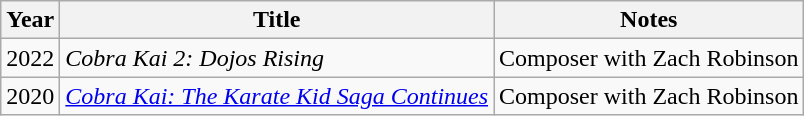<table class="wikitable">
<tr>
<th>Year</th>
<th>Title</th>
<th>Notes</th>
</tr>
<tr>
<td>2022</td>
<td><em>Cobra Kai 2: Dojos Rising</em></td>
<td>Composer with Zach Robinson</td>
</tr>
<tr>
<td>2020</td>
<td><em><a href='#'>Cobra Kai: The Karate Kid Saga Continues</a></em></td>
<td>Composer with Zach Robinson</td>
</tr>
</table>
